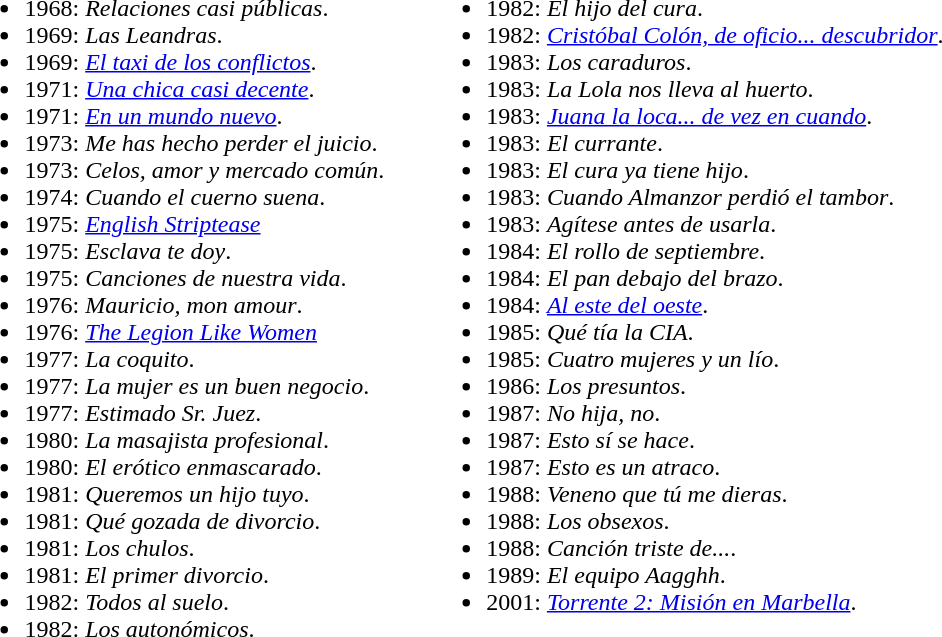<table>
<tr>
<td><br><ul><li>1968: <em>Relaciones casi públicas</em>.</li><li>1969: <em>Las Leandras</em>.</li><li>1969: <em><a href='#'>El taxi de los conflictos</a></em>.</li><li>1971: <em><a href='#'>Una chica casi decente</a></em>.</li><li>1971: <em><a href='#'>En un mundo nuevo</a></em>.</li><li>1973: <em>Me has hecho perder el juicio</em>.</li><li>1973: <em>Celos, amor y mercado común</em>.</li><li>1974: <em>Cuando el cuerno suena</em>.</li><li>1975: <em><a href='#'>English Striptease</a></em></li><li>1975: <em>Esclava te doy</em>.</li><li>1975: <em>Canciones de nuestra vida</em>.</li><li>1976: <em>Mauricio, mon amour</em>.</li><li>1976:  <em><a href='#'>The Legion Like Women</a></em></li><li>1977: <em>La coquito</em>.</li><li>1977: <em>La mujer es un buen negocio</em>.</li><li>1977: <em>Estimado Sr. Juez</em>.</li><li>1980: <em>La masajista profesional</em>.</li><li>1980: <em>El erótico enmascarado</em>.</li><li>1981: <em>Queremos un hijo tuyo</em>.</li><li>1981: <em>Qué gozada de divorcio</em>.</li><li>1981: <em>Los chulos</em>.</li><li>1981: <em>El primer divorcio</em>.</li><li>1982: <em>Todos al suelo</em>.</li><li>1982: <em>Los autonómicos</em>.</li></ul></td>
<td width=20></td>
<td valign=top><br><ul><li>1982: <em>El hijo del cura</em>.</li><li>1982: <em><a href='#'>Cristóbal Colón, de oficio... descubridor</a></em>.</li><li>1983: <em>Los caraduros</em>.</li><li>1983: <em>La Lola nos lleva al huerto</em>.</li><li>1983: <em><a href='#'>Juana la loca... de vez en cuando</a></em>.</li><li>1983: <em>El currante</em>.</li><li>1983: <em>El cura ya tiene hijo</em>.</li><li>1983: <em>Cuando Almanzor perdió el tambor</em>.</li><li>1983: <em>Agítese antes de usarla</em>.</li><li>1984: <em>El rollo de septiembre</em>.</li><li>1984: <em>El pan debajo del brazo</em>.</li><li>1984: <em><a href='#'>Al este del oeste</a></em>.</li><li>1985: <em>Qué tía la CIA</em>.</li><li>1985: <em>Cuatro mujeres y un lío</em>.</li><li>1986: <em>Los presuntos</em>.</li><li>1987: <em>No hija, no</em>.</li><li>1987: <em>Esto sí se hace</em>.</li><li>1987: <em>Esto es un atraco</em>.</li><li>1988: <em>Veneno que tú me dieras</em>.</li><li>1988: <em>Los obsexos</em>.</li><li>1988: <em>Canción triste de...</em>.</li><li>1989: <em>El equipo Aagghh</em>.</li><li>2001: <em><a href='#'>Torrente 2: Misión en Marbella</a></em>.</li></ul></td>
</tr>
</table>
